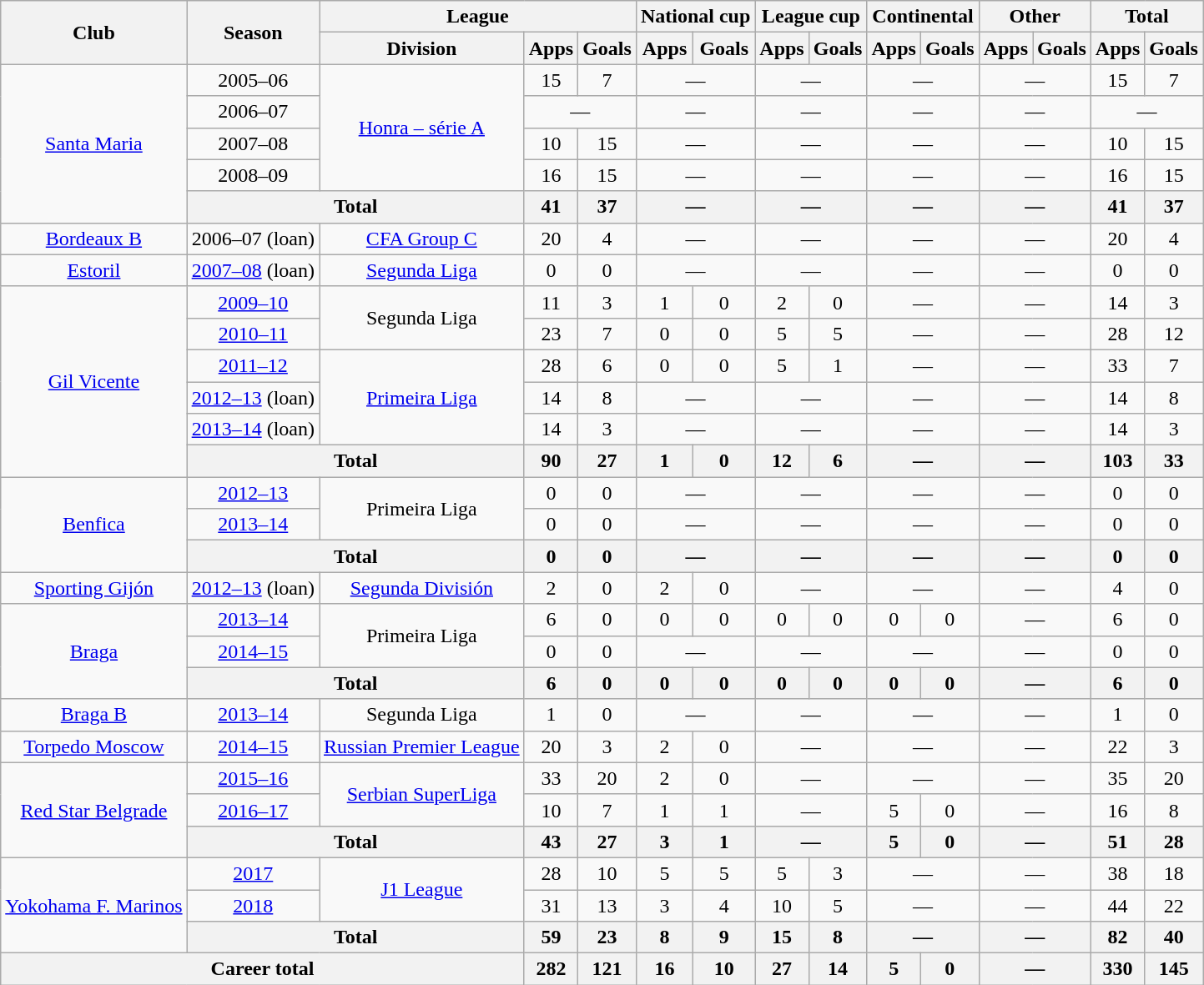<table class="wikitable" style="text-align:center">
<tr>
<th rowspan="2">Club</th>
<th rowspan="2">Season</th>
<th colspan="3">League</th>
<th colspan="2">National cup</th>
<th colspan="2">League cup</th>
<th colspan="2">Continental</th>
<th colspan="2">Other</th>
<th colspan="2">Total</th>
</tr>
<tr>
<th>Division</th>
<th>Apps</th>
<th>Goals</th>
<th>Apps</th>
<th>Goals</th>
<th>Apps</th>
<th>Goals</th>
<th>Apps</th>
<th>Goals</th>
<th>Apps</th>
<th>Goals</th>
<th>Apps</th>
<th>Goals</th>
</tr>
<tr>
<td rowspan="5"><a href='#'>Santa Maria</a></td>
<td>2005–06</td>
<td rowspan="4"><a href='#'>Honra – série A</a></td>
<td>15</td>
<td>7</td>
<td colspan="2">—</td>
<td colspan="2">—</td>
<td colspan="2">—</td>
<td colspan="2">—</td>
<td>15</td>
<td>7</td>
</tr>
<tr>
<td>2006–07</td>
<td colspan="2">—</td>
<td colspan="2">—</td>
<td colspan="2">—</td>
<td colspan="2">—</td>
<td colspan="2">—</td>
<td colspan="2">—</td>
</tr>
<tr>
<td>2007–08</td>
<td>10</td>
<td>15</td>
<td colspan="2">—</td>
<td colspan="2">—</td>
<td colspan="2">—</td>
<td colspan="2">—</td>
<td>10</td>
<td>15</td>
</tr>
<tr>
<td>2008–09</td>
<td>16</td>
<td>15</td>
<td colspan="2">—</td>
<td colspan="2">—</td>
<td colspan="2">—</td>
<td colspan="2">—</td>
<td>16</td>
<td>15</td>
</tr>
<tr>
<th colspan="2">Total</th>
<th>41</th>
<th>37</th>
<th colspan="2">—</th>
<th colspan="2">—</th>
<th colspan="2">—</th>
<th colspan="2">—</th>
<th>41</th>
<th>37</th>
</tr>
<tr>
<td><a href='#'>Bordeaux B</a></td>
<td>2006–07 (loan)</td>
<td><a href='#'>CFA Group C</a></td>
<td>20</td>
<td>4</td>
<td colspan="2">—</td>
<td colspan="2">—</td>
<td colspan="2">—</td>
<td colspan="2">—</td>
<td>20</td>
<td>4</td>
</tr>
<tr>
<td><a href='#'>Estoril</a></td>
<td><a href='#'>2007–08</a> (loan)</td>
<td><a href='#'>Segunda Liga</a></td>
<td>0</td>
<td>0</td>
<td colspan="2">—</td>
<td colspan="2">—</td>
<td colspan="2">—</td>
<td colspan="2">—</td>
<td>0</td>
<td>0</td>
</tr>
<tr>
<td rowspan="6"><a href='#'>Gil Vicente</a></td>
<td><a href='#'>2009–10</a></td>
<td rowspan="2">Segunda Liga</td>
<td>11</td>
<td>3</td>
<td>1</td>
<td>0</td>
<td>2</td>
<td>0</td>
<td colspan="2">—</td>
<td colspan="2">—</td>
<td>14</td>
<td>3</td>
</tr>
<tr>
<td><a href='#'>2010–11</a></td>
<td>23</td>
<td>7</td>
<td>0</td>
<td>0</td>
<td>5</td>
<td>5</td>
<td colspan="2">—</td>
<td colspan="2">—</td>
<td>28</td>
<td>12</td>
</tr>
<tr>
<td><a href='#'>2011–12</a></td>
<td rowspan="3"><a href='#'>Primeira Liga</a></td>
<td>28</td>
<td>6</td>
<td>0</td>
<td>0</td>
<td>5</td>
<td>1</td>
<td colspan="2">—</td>
<td colspan="2">—</td>
<td>33</td>
<td>7</td>
</tr>
<tr>
<td><a href='#'>2012–13</a> (loan)</td>
<td>14</td>
<td>8</td>
<td colspan="2">—</td>
<td colspan="2">—</td>
<td colspan="2">—</td>
<td colspan="2">—</td>
<td>14</td>
<td>8</td>
</tr>
<tr>
<td><a href='#'>2013–14</a> (loan)</td>
<td>14</td>
<td>3</td>
<td colspan="2">—</td>
<td colspan="2">—</td>
<td colspan="2">—</td>
<td colspan="2">—</td>
<td>14</td>
<td>3</td>
</tr>
<tr>
<th colspan="2">Total</th>
<th>90</th>
<th>27</th>
<th>1</th>
<th>0</th>
<th>12</th>
<th>6</th>
<th colspan="2">—</th>
<th colspan="2">—</th>
<th>103</th>
<th>33</th>
</tr>
<tr>
<td rowspan="3"><a href='#'>Benfica</a></td>
<td><a href='#'>2012–13</a></td>
<td rowspan="2">Primeira Liga</td>
<td>0</td>
<td>0</td>
<td colspan="2">—</td>
<td colspan="2">—</td>
<td colspan="2">—</td>
<td colspan="2">—</td>
<td>0</td>
<td>0</td>
</tr>
<tr>
<td><a href='#'>2013–14</a></td>
<td>0</td>
<td>0</td>
<td colspan="2">—</td>
<td colspan="2">—</td>
<td colspan="2">—</td>
<td colspan="2">—</td>
<td>0</td>
<td>0</td>
</tr>
<tr>
<th colspan="2">Total</th>
<th>0</th>
<th>0</th>
<th colspan="2">—</th>
<th colspan="2">—</th>
<th colspan="2">—</th>
<th colspan="2">—</th>
<th>0</th>
<th>0</th>
</tr>
<tr>
<td><a href='#'>Sporting Gijón</a></td>
<td><a href='#'>2012–13</a> (loan)</td>
<td><a href='#'>Segunda División</a></td>
<td>2</td>
<td>0</td>
<td>2</td>
<td>0</td>
<td colspan="2">—</td>
<td colspan="2">—</td>
<td colspan="2">—</td>
<td>4</td>
<td>0</td>
</tr>
<tr>
<td rowspan="3"><a href='#'>Braga</a></td>
<td><a href='#'>2013–14</a></td>
<td rowspan="2">Primeira Liga</td>
<td>6</td>
<td>0</td>
<td>0</td>
<td>0</td>
<td>0</td>
<td>0</td>
<td>0</td>
<td>0</td>
<td colspan="2">—</td>
<td>6</td>
<td>0</td>
</tr>
<tr>
<td><a href='#'>2014–15</a></td>
<td>0</td>
<td>0</td>
<td colspan="2">—</td>
<td colspan="2">—</td>
<td colspan="2">—</td>
<td colspan="2">—</td>
<td>0</td>
<td>0</td>
</tr>
<tr>
<th colspan="2">Total</th>
<th>6</th>
<th>0</th>
<th>0</th>
<th>0</th>
<th>0</th>
<th>0</th>
<th>0</th>
<th>0</th>
<th colspan="2">—</th>
<th>6</th>
<th>0</th>
</tr>
<tr>
<td><a href='#'>Braga B</a></td>
<td><a href='#'>2013–14</a></td>
<td>Segunda Liga</td>
<td>1</td>
<td>0</td>
<td colspan="2">—</td>
<td colspan="2">—</td>
<td colspan="2">—</td>
<td colspan="2">—</td>
<td>1</td>
<td>0</td>
</tr>
<tr>
<td><a href='#'>Torpedo Moscow</a></td>
<td><a href='#'>2014–15</a></td>
<td><a href='#'>Russian Premier League</a></td>
<td>20</td>
<td>3</td>
<td>2</td>
<td>0</td>
<td colspan="2">—</td>
<td colspan="2">—</td>
<td colspan="2">—</td>
<td>22</td>
<td>3</td>
</tr>
<tr>
<td rowspan="3"><a href='#'>Red Star Belgrade</a></td>
<td><a href='#'>2015–16</a></td>
<td rowspan=2><a href='#'>Serbian SuperLiga</a></td>
<td>33</td>
<td>20</td>
<td>2</td>
<td>0</td>
<td colspan="2">—</td>
<td colspan="2">—</td>
<td colspan="2">—</td>
<td>35</td>
<td>20</td>
</tr>
<tr>
<td><a href='#'>2016–17</a></td>
<td>10</td>
<td>7</td>
<td>1</td>
<td>1</td>
<td colspan="2">—</td>
<td>5</td>
<td>0</td>
<td colspan="2">—</td>
<td>16</td>
<td>8</td>
</tr>
<tr>
<th colspan="2">Total</th>
<th>43</th>
<th>27</th>
<th>3</th>
<th>1</th>
<th colspan="2">—</th>
<th>5</th>
<th>0</th>
<th colspan="2">—</th>
<th>51</th>
<th>28</th>
</tr>
<tr>
<td rowspan="3"><a href='#'>Yokohama F. Marinos</a></td>
<td><a href='#'>2017</a></td>
<td rowspan="2"><a href='#'>J1 League</a></td>
<td>28</td>
<td>10</td>
<td>5</td>
<td>5</td>
<td>5</td>
<td>3</td>
<td colspan="2">—</td>
<td colspan="2">—</td>
<td>38</td>
<td>18</td>
</tr>
<tr>
<td><a href='#'>2018</a></td>
<td>31</td>
<td>13</td>
<td>3</td>
<td>4</td>
<td>10</td>
<td>5</td>
<td colspan="2">—</td>
<td colspan="2">—</td>
<td>44</td>
<td>22</td>
</tr>
<tr>
<th colspan="2">Total</th>
<th>59</th>
<th>23</th>
<th>8</th>
<th>9</th>
<th>15</th>
<th>8</th>
<th colspan="2">—</th>
<th colspan="2">—</th>
<th>82</th>
<th>40</th>
</tr>
<tr>
<th colspan="3">Career total</th>
<th>282</th>
<th>121</th>
<th>16</th>
<th>10</th>
<th>27</th>
<th>14</th>
<th>5</th>
<th>0</th>
<th colspan="2">—</th>
<th>330</th>
<th>145</th>
</tr>
</table>
